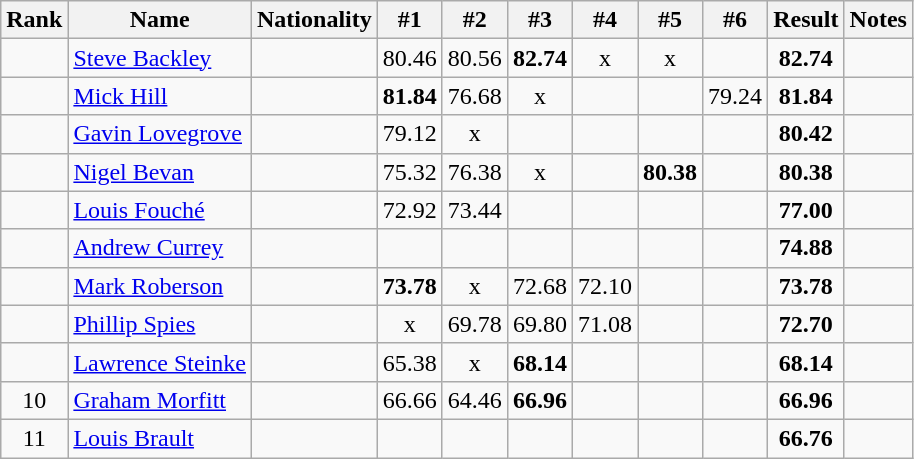<table class="wikitable sortable" style=" text-align:center">
<tr>
<th>Rank</th>
<th>Name</th>
<th>Nationality</th>
<th>#1</th>
<th>#2</th>
<th>#3</th>
<th>#4</th>
<th>#5</th>
<th>#6</th>
<th>Result</th>
<th>Notes</th>
</tr>
<tr>
<td></td>
<td align=left><a href='#'>Steve Backley</a></td>
<td align=left></td>
<td>80.46</td>
<td>80.56</td>
<td><strong>82.74</strong></td>
<td>x</td>
<td>x</td>
<td></td>
<td><strong>82.74</strong></td>
<td></td>
</tr>
<tr>
<td></td>
<td align=left><a href='#'>Mick Hill</a></td>
<td align=left></td>
<td><strong>81.84</strong></td>
<td>76.68</td>
<td>x</td>
<td></td>
<td></td>
<td>79.24</td>
<td><strong>81.84</strong></td>
<td></td>
</tr>
<tr>
<td></td>
<td align=left><a href='#'>Gavin Lovegrove</a></td>
<td align=left></td>
<td>79.12</td>
<td>x</td>
<td></td>
<td></td>
<td></td>
<td></td>
<td><strong>80.42</strong></td>
<td></td>
</tr>
<tr>
<td></td>
<td align=left><a href='#'>Nigel Bevan</a></td>
<td align=left></td>
<td>75.32</td>
<td>76.38</td>
<td>x</td>
<td></td>
<td><strong>80.38</strong></td>
<td></td>
<td><strong>80.38</strong></td>
<td></td>
</tr>
<tr>
<td></td>
<td align=left><a href='#'>Louis Fouché</a></td>
<td align=left></td>
<td>72.92</td>
<td>73.44</td>
<td></td>
<td></td>
<td></td>
<td></td>
<td><strong>77.00</strong></td>
<td></td>
</tr>
<tr>
<td></td>
<td align=left><a href='#'>Andrew Currey</a></td>
<td align=left></td>
<td></td>
<td></td>
<td></td>
<td></td>
<td></td>
<td></td>
<td><strong>74.88</strong></td>
<td></td>
</tr>
<tr>
<td></td>
<td align=left><a href='#'>Mark Roberson</a></td>
<td align=left></td>
<td><strong>73.78</strong></td>
<td>x</td>
<td>72.68</td>
<td>72.10</td>
<td></td>
<td></td>
<td><strong>73.78</strong></td>
<td></td>
</tr>
<tr>
<td></td>
<td align=left><a href='#'>Phillip Spies</a></td>
<td align=left></td>
<td>x</td>
<td>69.78</td>
<td>69.80</td>
<td>71.08</td>
<td></td>
<td></td>
<td><strong>72.70</strong></td>
<td></td>
</tr>
<tr>
<td></td>
<td align=left><a href='#'>Lawrence Steinke</a></td>
<td align=left></td>
<td>65.38</td>
<td>x</td>
<td><strong>68.14</strong></td>
<td></td>
<td></td>
<td></td>
<td><strong>68.14</strong></td>
<td></td>
</tr>
<tr>
<td>10</td>
<td align=left><a href='#'>Graham Morfitt</a></td>
<td align=left></td>
<td>66.66</td>
<td>64.46</td>
<td><strong>66.96</strong></td>
<td></td>
<td></td>
<td></td>
<td><strong>66.96</strong></td>
<td></td>
</tr>
<tr>
<td>11</td>
<td align=left><a href='#'>Louis Brault</a></td>
<td align=left></td>
<td></td>
<td></td>
<td></td>
<td></td>
<td></td>
<td></td>
<td><strong>66.76</strong></td>
<td></td>
</tr>
</table>
